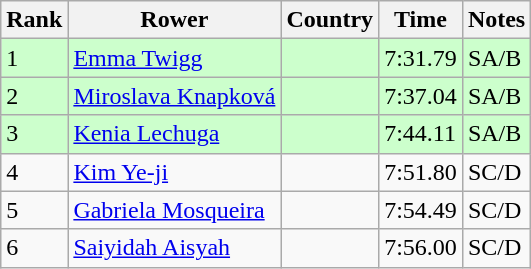<table class="wikitable">
<tr>
<th>Rank</th>
<th>Rower</th>
<th>Country</th>
<th>Time</th>
<th>Notes</th>
</tr>
<tr bgcolor=ccffcc>
<td>1</td>
<td><a href='#'>Emma Twigg</a></td>
<td></td>
<td>7:31.79</td>
<td>SA/B</td>
</tr>
<tr bgcolor=ccffcc>
<td>2</td>
<td><a href='#'>Miroslava Knapková</a></td>
<td></td>
<td>7:37.04</td>
<td>SA/B</td>
</tr>
<tr bgcolor=ccffcc>
<td>3</td>
<td><a href='#'>Kenia Lechuga</a></td>
<td></td>
<td>7:44.11</td>
<td>SA/B</td>
</tr>
<tr>
<td>4</td>
<td><a href='#'>Kim Ye-ji</a></td>
<td></td>
<td>7:51.80</td>
<td>SC/D</td>
</tr>
<tr>
<td>5</td>
<td><a href='#'>Gabriela Mosqueira</a></td>
<td></td>
<td>7:54.49</td>
<td>SC/D</td>
</tr>
<tr>
<td>6</td>
<td><a href='#'>Saiyidah Aisyah</a></td>
<td></td>
<td>7:56.00</td>
<td>SC/D</td>
</tr>
</table>
